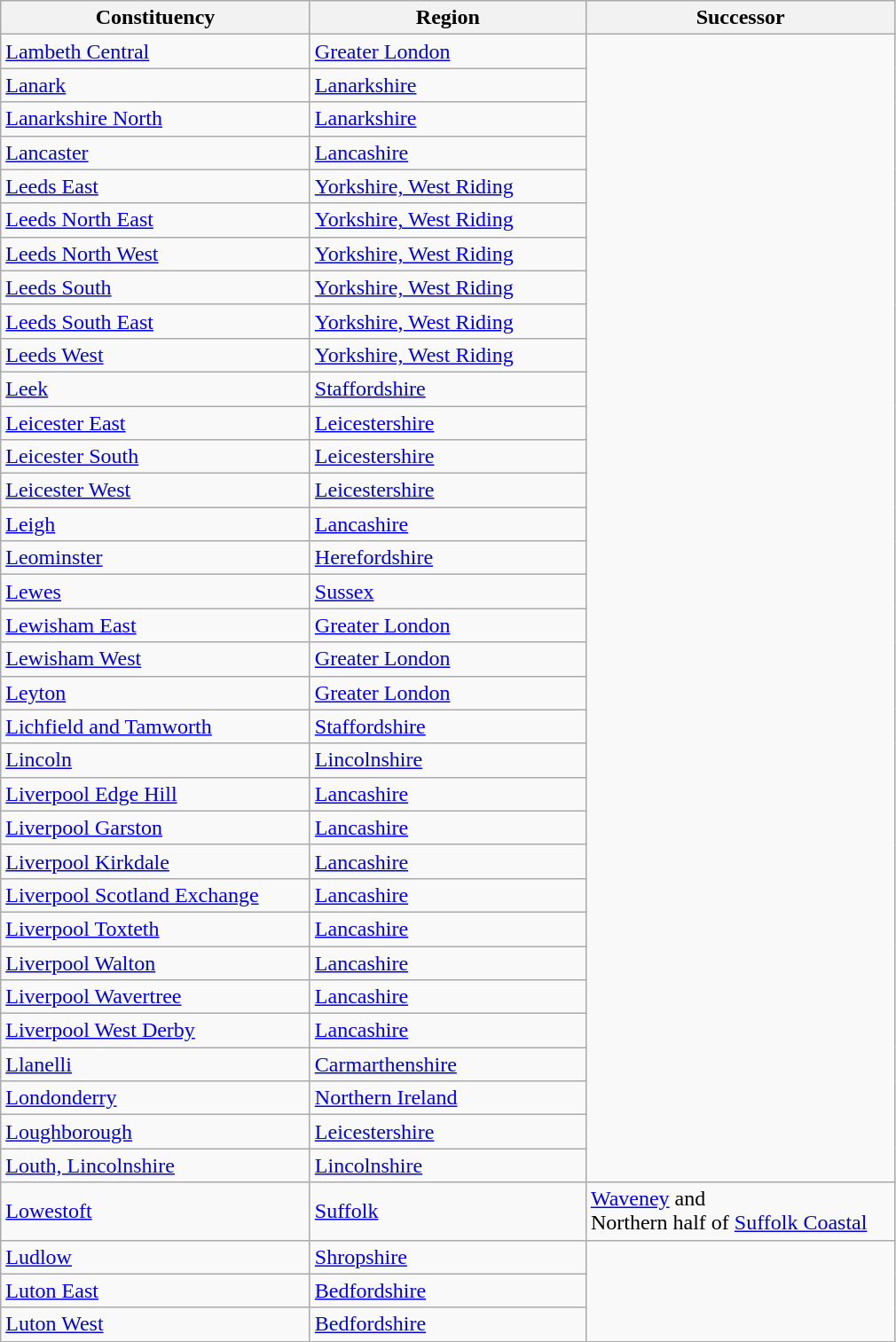<table class="wikitable">
<tr>
<th width="225px">Constituency</th>
<th width="200px">Region</th>
<th width="225px">Successor</th>
</tr>
<tr>
<td><a href='#'>Lambeth Central</a></td>
<td><a href='#'>Greater London</a></td>
</tr>
<tr>
<td><a href='#'>Lanark</a></td>
<td><a href='#'>Lanarkshire</a></td>
</tr>
<tr>
<td><a href='#'>Lanarkshire North</a></td>
<td><a href='#'>Lanarkshire</a></td>
</tr>
<tr>
<td><a href='#'>Lancaster</a></td>
<td><a href='#'>Lancashire</a></td>
</tr>
<tr>
<td><a href='#'>Leeds East</a></td>
<td><a href='#'>Yorkshire, West Riding</a></td>
</tr>
<tr>
<td><a href='#'>Leeds North East</a></td>
<td><a href='#'>Yorkshire, West Riding</a></td>
</tr>
<tr>
<td><a href='#'>Leeds North West</a></td>
<td><a href='#'>Yorkshire, West Riding</a></td>
</tr>
<tr>
<td><a href='#'>Leeds South</a></td>
<td><a href='#'>Yorkshire, West Riding</a></td>
</tr>
<tr>
<td><a href='#'>Leeds South East</a></td>
<td><a href='#'>Yorkshire, West Riding</a></td>
</tr>
<tr>
<td><a href='#'>Leeds West</a></td>
<td><a href='#'>Yorkshire, West Riding</a></td>
</tr>
<tr>
<td><a href='#'>Leek</a></td>
<td><a href='#'>Staffordshire</a></td>
</tr>
<tr>
<td><a href='#'>Leicester East</a></td>
<td><a href='#'>Leicestershire</a></td>
</tr>
<tr>
<td><a href='#'>Leicester South</a></td>
<td><a href='#'>Leicestershire</a></td>
</tr>
<tr>
<td><a href='#'>Leicester West</a></td>
<td><a href='#'>Leicestershire</a></td>
</tr>
<tr>
<td><a href='#'>Leigh</a></td>
<td><a href='#'>Lancashire</a></td>
</tr>
<tr>
<td><a href='#'>Leominster</a></td>
<td><a href='#'>Herefordshire</a></td>
</tr>
<tr>
<td><a href='#'>Lewes</a></td>
<td><a href='#'>Sussex</a></td>
</tr>
<tr>
<td><a href='#'>Lewisham East</a></td>
<td><a href='#'>Greater London</a></td>
</tr>
<tr>
<td><a href='#'>Lewisham West</a></td>
<td><a href='#'>Greater London</a></td>
</tr>
<tr>
<td><a href='#'>Leyton</a></td>
<td><a href='#'>Greater London</a></td>
</tr>
<tr>
<td><a href='#'>Lichfield and Tamworth</a></td>
<td><a href='#'>Staffordshire</a></td>
</tr>
<tr>
<td><a href='#'>Lincoln</a></td>
<td><a href='#'>Lincolnshire</a></td>
</tr>
<tr>
<td><a href='#'>Liverpool Edge Hill</a></td>
<td><a href='#'>Lancashire</a></td>
</tr>
<tr>
<td><a href='#'>Liverpool Garston</a></td>
<td><a href='#'>Lancashire</a></td>
</tr>
<tr>
<td><a href='#'>Liverpool Kirkdale</a></td>
<td><a href='#'>Lancashire</a></td>
</tr>
<tr>
<td><a href='#'>Liverpool Scotland Exchange</a></td>
<td><a href='#'>Lancashire</a></td>
</tr>
<tr>
<td><a href='#'>Liverpool Toxteth</a></td>
<td><a href='#'>Lancashire</a></td>
</tr>
<tr>
<td><a href='#'>Liverpool Walton</a></td>
<td><a href='#'>Lancashire</a></td>
</tr>
<tr>
<td><a href='#'>Liverpool Wavertree</a></td>
<td><a href='#'>Lancashire</a></td>
</tr>
<tr>
<td><a href='#'>Liverpool West Derby</a></td>
<td><a href='#'>Lancashire</a></td>
</tr>
<tr>
<td><a href='#'>Llanelli</a></td>
<td><a href='#'>Carmarthenshire</a></td>
</tr>
<tr>
<td><a href='#'>Londonderry</a></td>
<td><a href='#'>Northern Ireland</a></td>
</tr>
<tr>
<td><a href='#'>Loughborough</a></td>
<td><a href='#'>Leicestershire</a></td>
</tr>
<tr>
<td><a href='#'>Louth, Lincolnshire</a></td>
<td><a href='#'>Lincolnshire</a></td>
</tr>
<tr>
<td><a href='#'>Lowestoft</a></td>
<td><a href='#'>Suffolk</a></td>
<td><a href='#'>Waveney</a> and <br>Northern half of <a href='#'>Suffolk Coastal</a></td>
</tr>
<tr>
<td><a href='#'>Ludlow</a></td>
<td><a href='#'>Shropshire</a></td>
</tr>
<tr>
<td><a href='#'>Luton East</a></td>
<td><a href='#'>Bedfordshire</a></td>
</tr>
<tr>
<td><a href='#'>Luton West</a></td>
<td><a href='#'>Bedfordshire</a></td>
</tr>
</table>
